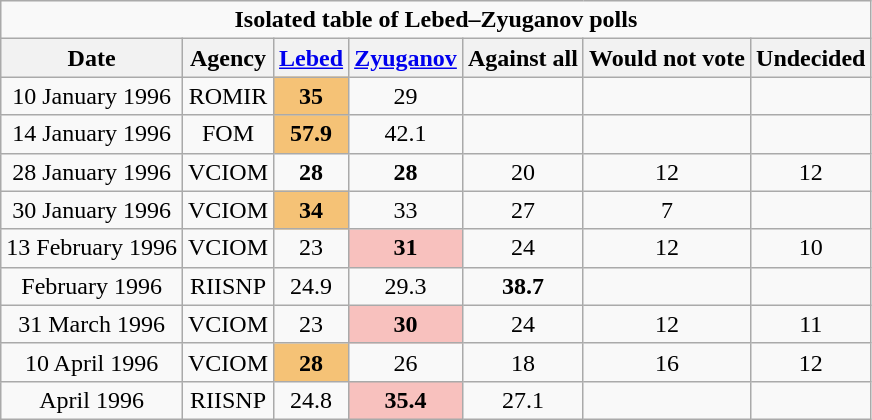<table class="wikitable mw-collapsible mw-collapsed" style=text-align:center>
<tr>
<td colspan=7><strong>Isolated table of Lebed–Zyuganov polls</strong></td>
</tr>
<tr>
<th>Date</th>
<th>Agency</th>
<th><a href='#'>Lebed</a></th>
<th><a href='#'>Zyuganov</a></th>
<th>Against all</th>
<th>Would not vote</th>
<th>Undecided</th>
</tr>
<tr>
<td>10 January 1996</td>
<td>ROMIR</td>
<td style="background:#f5c276"><strong>35</strong></td>
<td>29</td>
<td></td>
<td></td>
<td></td>
</tr>
<tr>
<td>14 January 1996</td>
<td>FOM</td>
<td style="background:#f5c276"><strong>57.9</strong></td>
<td>42.1</td>
<td></td>
<td></td>
<td></td>
</tr>
<tr>
<td>28 January 1996</td>
<td>VCIOM</td>
<td><strong>28</strong></td>
<td><strong>28</strong></td>
<td>20</td>
<td>12</td>
<td>12</td>
</tr>
<tr>
<td>30 January 1996</td>
<td>VCIOM</td>
<td style="background:#f5c276"><strong>34</strong></td>
<td>33</td>
<td>27</td>
<td>7</td>
<td></td>
</tr>
<tr>
<td>13 February 1996</td>
<td>VCIOM</td>
<td>23</td>
<td style="background:#F8C1BE"><strong>31</strong></td>
<td>24</td>
<td>12</td>
<td>10</td>
</tr>
<tr>
<td>February 1996</td>
<td>RIISNP</td>
<td>24.9</td>
<td>29.3</td>
<td><strong>38.7</strong></td>
<td></td>
<td></td>
</tr>
<tr>
<td>31 March 1996</td>
<td>VCIOM</td>
<td>23</td>
<td style="background:#F8C1BE"><strong>30</strong></td>
<td>24</td>
<td>12</td>
<td>11</td>
</tr>
<tr>
<td>10 April 1996</td>
<td>VCIOM</td>
<td style="background:#f5c276"><strong>28</strong></td>
<td>26</td>
<td>18</td>
<td>16</td>
<td>12</td>
</tr>
<tr>
<td>April 1996</td>
<td>RIISNP</td>
<td>24.8</td>
<td style="background:#F8C1BE"><strong>35.4</strong></td>
<td>27.1</td>
<td></td>
<td></td>
</tr>
</table>
